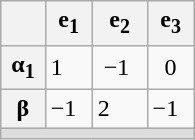<table class=wikitable width=130>
<tr>
<th></th>
<th>e<sub>1</sub></th>
<th>e<sub>2</sub></th>
<th>e<sub>3</sub></th>
</tr>
<tr>
<th>α<sub>1</sub></th>
<td>1</td>
<td> −1</td>
<td>  0</td>
</tr>
<tr>
<th>β</th>
<td>−1</td>
<td>2</td>
<td>−1</td>
</tr>
<tr BGCOLOR="#ddd">
<td colspan=4 align=center></td>
</tr>
</table>
